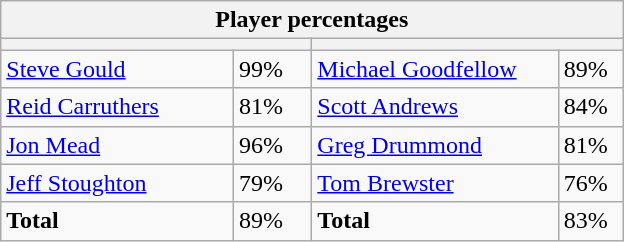<table class="wikitable">
<tr>
<th colspan="4" style="width:400px;">Player percentages</th>
</tr>
<tr>
<th colspan="2" style="width:200px;"></th>
<th colspan="2" style="width:200px;"></th>
</tr>
<tr>
<td><a href='#'>Steve Gould</a></td>
<td>99%</td>
<td><a href='#'>Michael Goodfellow</a></td>
<td>89%</td>
</tr>
<tr>
<td><a href='#'>Reid Carruthers</a></td>
<td>81%</td>
<td><a href='#'>Scott Andrews</a></td>
<td>84%</td>
</tr>
<tr>
<td><a href='#'>Jon Mead</a></td>
<td>96%</td>
<td><a href='#'>Greg Drummond</a></td>
<td>81%</td>
</tr>
<tr>
<td><a href='#'>Jeff Stoughton</a></td>
<td>79%</td>
<td><a href='#'>Tom Brewster</a></td>
<td>76%</td>
</tr>
<tr>
<td><strong>Total</strong></td>
<td>89%</td>
<td><strong>Total</strong></td>
<td>83%</td>
</tr>
</table>
